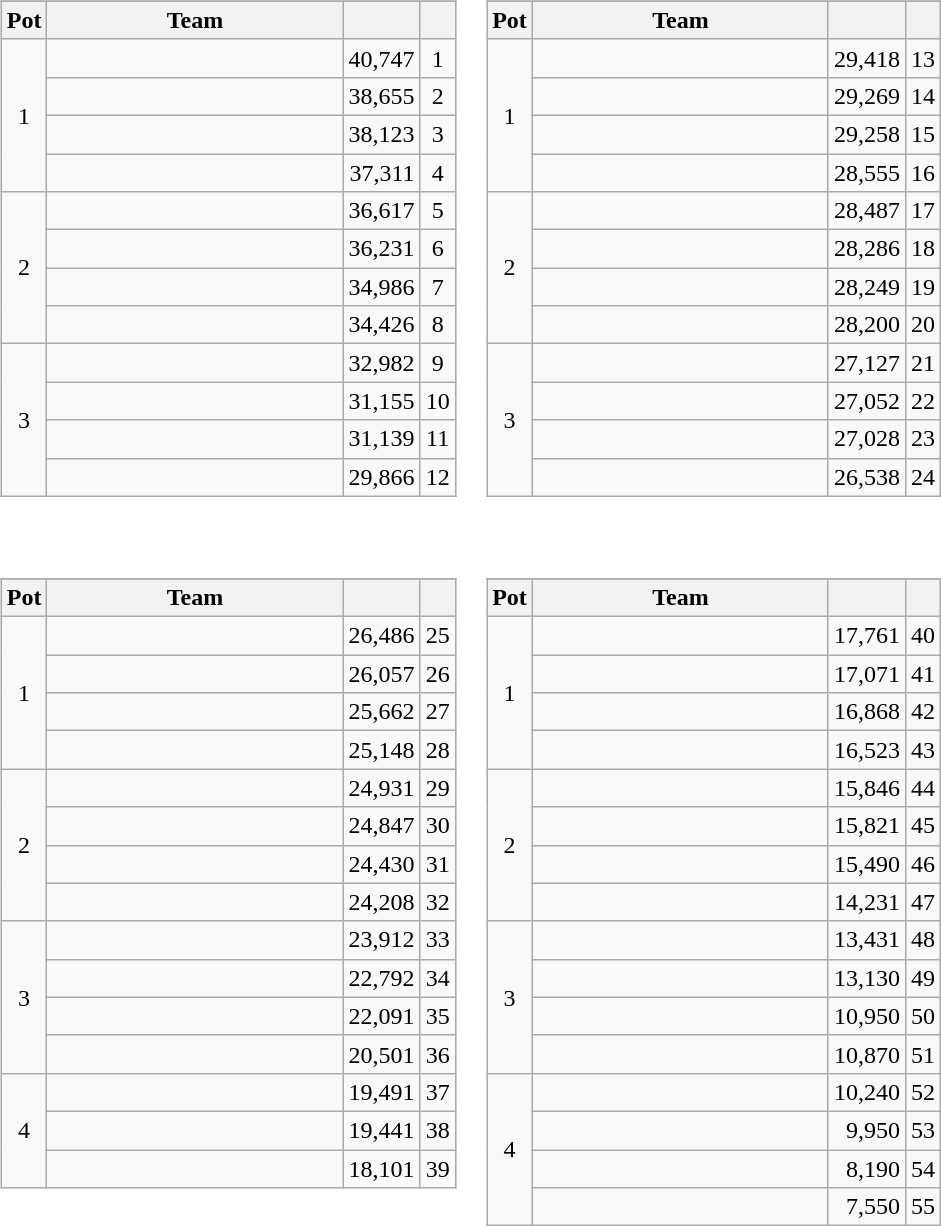<table>
<tr style="vertical-align:top">
<td><br><table class="wikitable">
<tr>
</tr>
<tr>
<th>Pot</th>
<th width="190">Team</th>
<th></th>
<th></th>
</tr>
<tr>
<td rowspan="4" align="center">1</td>
<td></td>
<td align="right">40,747</td>
<td align="center">1</td>
</tr>
<tr>
<td></td>
<td align="right">38,655</td>
<td align="center">2</td>
</tr>
<tr>
<td></td>
<td align="right">38,123</td>
<td align="center">3</td>
</tr>
<tr>
<td></td>
<td align="right">37,311</td>
<td align="center">4</td>
</tr>
<tr>
<td rowspan="4" align="center">2</td>
<td></td>
<td align="right">36,617</td>
<td align="center">5</td>
</tr>
<tr>
<td></td>
<td align="right">36,231</td>
<td align="center">6</td>
</tr>
<tr>
<td></td>
<td align="right">34,986</td>
<td align="center">7</td>
</tr>
<tr>
<td></td>
<td align="right">34,426</td>
<td align="center">8</td>
</tr>
<tr>
<td rowspan="4" align="center">3</td>
<td></td>
<td align="right">32,982</td>
<td align="center">9</td>
</tr>
<tr>
<td></td>
<td align="right">31,155</td>
<td align="center">10</td>
</tr>
<tr>
<td></td>
<td align="right">31,139</td>
<td align="center">11</td>
</tr>
<tr>
<td></td>
<td align="right">29,866</td>
<td align="center">12</td>
</tr>
</table>
</td>
<td><br><table class="wikitable">
<tr>
</tr>
<tr>
<th>Pot</th>
<th width="190">Team</th>
<th></th>
<th></th>
</tr>
<tr>
<td rowspan="4" align="center">1</td>
<td></td>
<td align="right">29,418</td>
<td align="center">13</td>
</tr>
<tr>
<td></td>
<td align="right">29,269</td>
<td align="center">14</td>
</tr>
<tr>
<td></td>
<td align="right">29,258</td>
<td align="center">15</td>
</tr>
<tr>
<td></td>
<td align="right">28,555</td>
<td align="center">16</td>
</tr>
<tr>
<td rowspan="4" align="center">2</td>
<td></td>
<td align="right">28,487</td>
<td align="center">17</td>
</tr>
<tr>
<td></td>
<td align="right">28,286</td>
<td align="center">18</td>
</tr>
<tr>
<td></td>
<td align="right">28,249</td>
<td align="center">19</td>
</tr>
<tr>
<td></td>
<td align="right">28,200</td>
<td align="center">20</td>
</tr>
<tr>
<td rowspan="4" align="center">3</td>
<td></td>
<td align="right">27,127</td>
<td align="center">21</td>
</tr>
<tr>
<td></td>
<td align="right">27,052</td>
<td align="center">22</td>
</tr>
<tr>
<td></td>
<td align="right">27,028</td>
<td align="center">23</td>
</tr>
<tr>
<td></td>
<td align="right">26,538</td>
<td align="center">24</td>
</tr>
</table>
</td>
</tr>
<tr style="vertical-align:top">
<td><br><table class="wikitable">
<tr>
</tr>
<tr>
<th>Pot</th>
<th width="190">Team</th>
<th></th>
<th></th>
</tr>
<tr>
<td rowspan="4" align="center">1</td>
<td></td>
<td align="right">26,486</td>
<td align="center">25</td>
</tr>
<tr>
<td></td>
<td align="right">26,057</td>
<td align="center">26</td>
</tr>
<tr>
<td></td>
<td align="right">25,662</td>
<td align="center">27</td>
</tr>
<tr>
<td></td>
<td align="right">25,148</td>
<td align="center">28</td>
</tr>
<tr>
<td rowspan="4" align="center">2</td>
<td></td>
<td align="right">24,931</td>
<td align="center">29</td>
</tr>
<tr>
<td></td>
<td align="right">24,847</td>
<td align="center">30</td>
</tr>
<tr>
<td></td>
<td align="right">24,430</td>
<td align="center">31</td>
</tr>
<tr>
<td></td>
<td align="right">24,208</td>
<td align="center">32</td>
</tr>
<tr>
<td rowspan="4" align="center">3</td>
<td></td>
<td align="right">23,912</td>
<td align="center">33</td>
</tr>
<tr>
<td></td>
<td align="right">22,792</td>
<td align="center">34</td>
</tr>
<tr>
<td></td>
<td align="right">22,091</td>
<td align="center">35</td>
</tr>
<tr>
<td></td>
<td align="right">20,501</td>
<td align="center">36</td>
</tr>
<tr>
<td rowspan="3" align="center">4</td>
<td></td>
<td align="right">19,491</td>
<td align="center">37</td>
</tr>
<tr>
<td></td>
<td align="right">19,441</td>
<td align="center">38</td>
</tr>
<tr>
<td></td>
<td align="right">18,101</td>
<td align="center">39</td>
</tr>
</table>
</td>
<td><br><table class="wikitable">
<tr>
</tr>
<tr>
<th>Pot</th>
<th width="190">Team</th>
<th></th>
<th></th>
</tr>
<tr>
<td rowspan="4" align="center">1</td>
<td></td>
<td align="right">17,761</td>
<td align="center">40</td>
</tr>
<tr>
<td></td>
<td align="right">17,071</td>
<td align="center">41</td>
</tr>
<tr>
<td></td>
<td align="right">16,868</td>
<td align="center">42</td>
</tr>
<tr>
<td></td>
<td align="right">16,523</td>
<td align="center">43</td>
</tr>
<tr>
<td rowspan="4" align="center">2</td>
<td></td>
<td align="right">15,846</td>
<td align="center">44</td>
</tr>
<tr>
<td></td>
<td align="right">15,821</td>
<td align="center">45</td>
</tr>
<tr>
<td></td>
<td align="right">15,490</td>
<td align="center">46</td>
</tr>
<tr>
<td></td>
<td align="right">14,231</td>
<td align="center">47</td>
</tr>
<tr>
<td rowspan="4" align="center">3</td>
<td></td>
<td align="right">13,431</td>
<td align="center">48</td>
</tr>
<tr>
<td></td>
<td align="right">13,130</td>
<td align="center">49</td>
</tr>
<tr>
<td></td>
<td align="right">10,950</td>
<td align="center">50</td>
</tr>
<tr>
<td></td>
<td align="right">10,870</td>
<td align="center">51</td>
</tr>
<tr>
<td rowspan="4" align="center">4</td>
<td></td>
<td align="right">10,240</td>
<td align="center">52</td>
</tr>
<tr>
<td></td>
<td align="right">9,950</td>
<td align="center">53</td>
</tr>
<tr>
<td></td>
<td align="right">8,190</td>
<td align="center">54</td>
</tr>
<tr>
<td></td>
<td align="right">7,550</td>
<td align="center">55</td>
</tr>
</table>
</td>
</tr>
</table>
